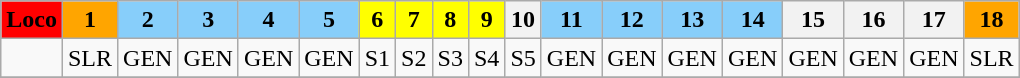<table class="wikitable plainrowheaders unsortable" style="text-align:center">
<tr>
<th scope="col" rowspan="1" style="background:red;">Loco</th>
<th scope="col" rowspan="1" style="background:orange;">1</th>
<th scope="col" rowspan="1" style="background:lightskyblue;">2</th>
<th scope="col" rowspan="1" style="background:lightskyblue;">3</th>
<th scope="col" rowspan="1" style="background:lightskyblue;">4</th>
<th scope="col" rowspan="1" style="background:lightskyblue;">5</th>
<th scope="col" rowspan="1" style="background:yellow;">6</th>
<th scope="col" rowspan="1" style="background:yellow;">7</th>
<th scope="col" rowspan="1" style="background:yellow;">8</th>
<th scope="col" rowspan="1" style="background:yellow;">9</th>
<th rowspan="1"><strong>10</strong></th>
<th rowspan="1" scope="col" style="background:lightskyblue;">11</th>
<th rowspan="1" scope="col" style="background:lightskyblue;">12</th>
<th rowspan="1" scope="col" style="background:lightskyblue;">13</th>
<th rowspan="1" scope="col" style="background:lightskyblue;">14</th>
<th>15</th>
<th>16</th>
<th>17</th>
<th rowspan="1" scope="col" style="background:orange;">18</th>
</tr>
<tr>
<td></td>
<td>SLR</td>
<td>GEN</td>
<td>GEN</td>
<td>GEN</td>
<td>GEN</td>
<td>S1</td>
<td>S2</td>
<td>S3</td>
<td>S4</td>
<td>S5</td>
<td>GEN</td>
<td>GEN</td>
<td>GEN</td>
<td>GEN</td>
<td>GEN</td>
<td>GEN</td>
<td>GEN</td>
<td>SLR</td>
</tr>
<tr>
</tr>
</table>
